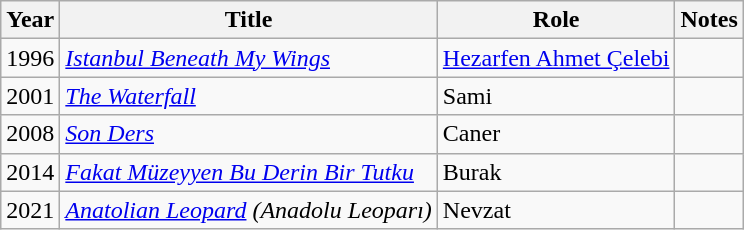<table class="wikitable sortable">
<tr>
<th>Year</th>
<th>Title</th>
<th>Role</th>
<th class="unsortable">Notes</th>
</tr>
<tr>
<td>1996</td>
<td><em><a href='#'>Istanbul Beneath My Wings</a></em></td>
<td><a href='#'>Hezarfen Ahmet Çelebi</a></td>
<td></td>
</tr>
<tr>
<td>2001</td>
<td><em><a href='#'>The Waterfall</a></em></td>
<td>Sami</td>
<td></td>
</tr>
<tr>
<td>2008</td>
<td><em><a href='#'>Son Ders</a></em></td>
<td>Caner</td>
<td></td>
</tr>
<tr>
<td>2014</td>
<td><em><a href='#'>Fakat Müzeyyen Bu Derin Bir Tutku</a></em></td>
<td>Burak</td>
<td></td>
</tr>
<tr>
<td>2021</td>
<td><em><a href='#'>Anatolian Leopard</a> (Anadolu Leoparı)</em></td>
<td>Nevzat</td>
<td></td>
</tr>
</table>
